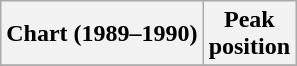<table class="wikitable plainrowheaders">
<tr>
<th>Chart (1989–1990)</th>
<th>Peak<br>position</th>
</tr>
<tr>
</tr>
</table>
